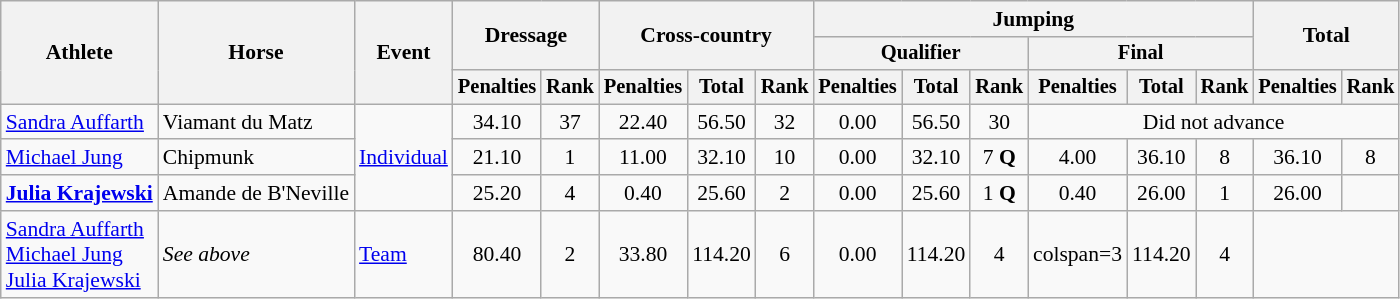<table class=wikitable style="font-size:90%">
<tr>
<th rowspan="3">Athlete</th>
<th rowspan="3">Horse</th>
<th rowspan="3">Event</th>
<th colspan="2" rowspan="2">Dressage</th>
<th colspan="3" rowspan="2">Cross-country</th>
<th colspan="6">Jumping</th>
<th colspan="2" rowspan="2">Total</th>
</tr>
<tr style="font-size:95%">
<th colspan="3">Qualifier</th>
<th colspan="3">Final</th>
</tr>
<tr style="font-size:95%">
<th>Penalties</th>
<th>Rank</th>
<th>Penalties</th>
<th>Total</th>
<th>Rank</th>
<th>Penalties</th>
<th>Total</th>
<th>Rank</th>
<th>Penalties</th>
<th>Total</th>
<th>Rank</th>
<th>Penalties</th>
<th>Rank</th>
</tr>
<tr align=center>
<td align=left><a href='#'>Sandra Auffarth</a></td>
<td align=left>Viamant du Matz</td>
<td rowspan=3 align=left><a href='#'>Individual</a></td>
<td>34.10</td>
<td>37</td>
<td>22.40</td>
<td>56.50</td>
<td>32</td>
<td>0.00</td>
<td>56.50</td>
<td>30</td>
<td colspan=5>Did not advance</td>
</tr>
<tr align=center>
<td align=left><a href='#'>Michael Jung</a></td>
<td align=left>Chipmunk</td>
<td>21.10</td>
<td>1</td>
<td>11.00</td>
<td>32.10</td>
<td>10</td>
<td>0.00</td>
<td>32.10</td>
<td>7 <strong>Q</strong></td>
<td>4.00</td>
<td>36.10</td>
<td>8</td>
<td>36.10</td>
<td>8</td>
</tr>
<tr align=center>
<td align=left><strong><a href='#'>Julia Krajewski</a></strong></td>
<td align=left>Amande de B'Neville</td>
<td>25.20</td>
<td>4</td>
<td>0.40</td>
<td>25.60</td>
<td>2</td>
<td>0.00</td>
<td>25.60</td>
<td>1 <strong>Q</strong></td>
<td>0.40</td>
<td>26.00</td>
<td>1</td>
<td>26.00</td>
<td></td>
</tr>
<tr align=center>
<td align=left><a href='#'>Sandra Auffarth</a><br><a href='#'>Michael Jung</a><br><a href='#'>Julia Krajewski</a></td>
<td align=left><em>See above</em></td>
<td align=left><a href='#'>Team</a></td>
<td>80.40</td>
<td>2</td>
<td>33.80</td>
<td>114.20</td>
<td>6</td>
<td>0.00</td>
<td>114.20</td>
<td>4</td>
<td>colspan=3 </td>
<td>114.20</td>
<td>4</td>
</tr>
</table>
